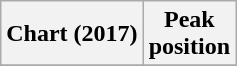<table class="wikitable sortable plainrowheaders" style="text-align:center">
<tr>
<th scope="col">Chart (2017)</th>
<th scope="col">Peak<br> position</th>
</tr>
<tr>
</tr>
</table>
